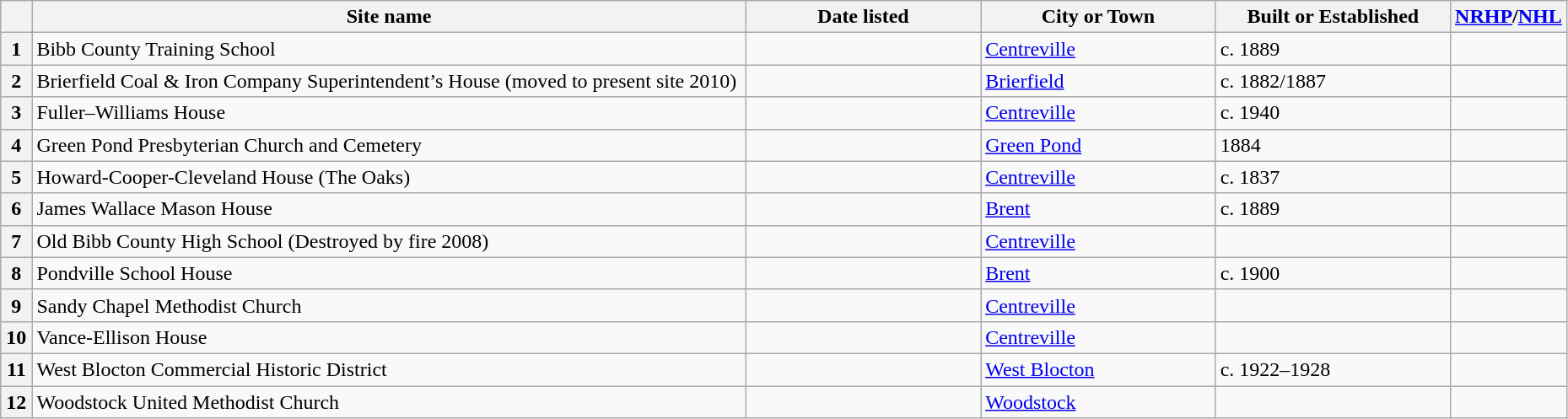<table class="wikitable" style="width:98%">
<tr>
<th width = 2% ></th>
<th>Site name</th>
<th width = 15% >Date listed</th>
<th width = 15% >City or Town</th>
<th width = 15% >Built or Established</th>
<th width = 5%  ><a href='#'>NRHP</a>/<a href='#'>NHL</a></th>
</tr>
<tr ->
<th>1</th>
<td>Bibb County Training School</td>
<td></td>
<td><a href='#'>Centreville</a></td>
<td>c. 1889</td>
<td></td>
</tr>
<tr ->
<th>2</th>
<td>Brierfield Coal & Iron Company Superintendent’s House (moved to present site 2010)</td>
<td></td>
<td><a href='#'>Brierfield</a></td>
<td>c. 1882/1887</td>
<td></td>
</tr>
<tr>
<th>3</th>
<td>Fuller–Williams House</td>
<td></td>
<td><a href='#'>Centreville</a></td>
<td>c. 1940</td>
<td></td>
</tr>
<tr ->
<th>4</th>
<td>Green Pond Presbyterian Church and Cemetery</td>
<td></td>
<td><a href='#'>Green Pond</a></td>
<td>1884</td>
<td></td>
</tr>
<tr>
<th>5</th>
<td>Howard-Cooper-Cleveland House (The Oaks)</td>
<td></td>
<td><a href='#'>Centreville</a></td>
<td>c. 1837</td>
<td></td>
</tr>
<tr ->
<th>6</th>
<td>James Wallace Mason House</td>
<td></td>
<td><a href='#'>Brent</a></td>
<td>c. 1889</td>
<td></td>
</tr>
<tr ->
<th>7</th>
<td>Old Bibb County High School (Destroyed by fire 2008)</td>
<td></td>
<td><a href='#'>Centreville</a></td>
<td></td>
<td></td>
</tr>
<tr ->
<th>8</th>
<td>Pondville School House</td>
<td></td>
<td><a href='#'>Brent</a></td>
<td>c. 1900</td>
<td></td>
</tr>
<tr ->
<th>9</th>
<td>Sandy Chapel Methodist Church</td>
<td></td>
<td><a href='#'>Centreville</a></td>
<td></td>
<td></td>
</tr>
<tr ->
<th>10</th>
<td>Vance-Ellison House</td>
<td></td>
<td><a href='#'>Centreville</a></td>
<td></td>
<td></td>
</tr>
<tr ->
<th>11</th>
<td>West Blocton Commercial Historic District</td>
<td></td>
<td><a href='#'>West Blocton</a></td>
<td>c. 1922–1928</td>
<td></td>
</tr>
<tr ->
<th>12</th>
<td>Woodstock United Methodist Church</td>
<td></td>
<td><a href='#'>Woodstock</a></td>
<td></td>
<td></td>
</tr>
</table>
